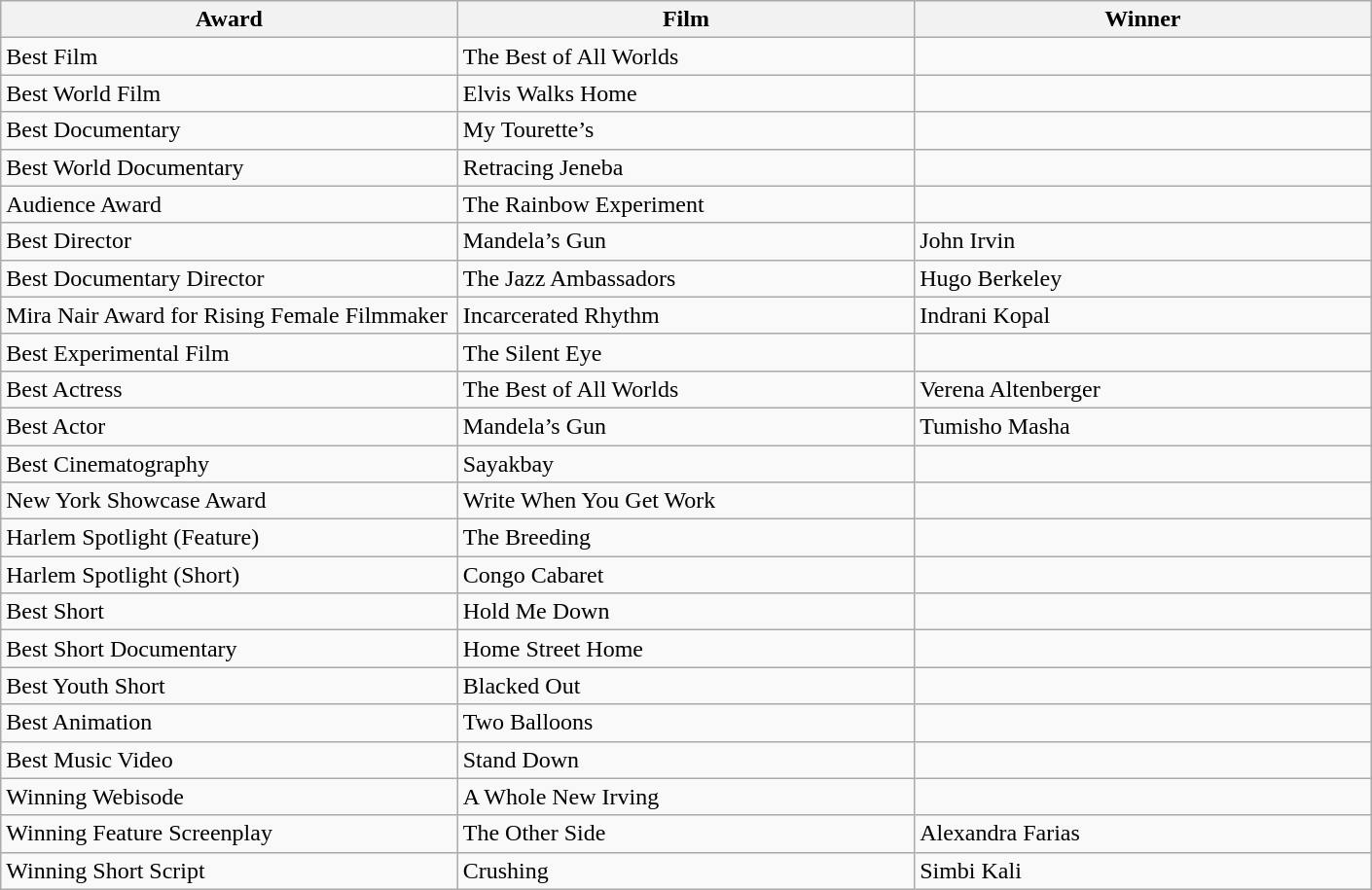<table class="wikitable">
<tr>
<th width=33%>Award</th>
<th width=33%>Film</th>
<th width=33%>Winner</th>
</tr>
<tr>
<td>Best Film</td>
<td>The Best of All Worlds</td>
<td></td>
</tr>
<tr>
<td>Best World Film</td>
<td>Elvis Walks Home</td>
<td></td>
</tr>
<tr>
<td>Best Documentary</td>
<td>My Tourette’s</td>
<td></td>
</tr>
<tr>
<td>Best World Documentary</td>
<td>Retracing Jeneba</td>
<td></td>
</tr>
<tr>
<td>Audience Award</td>
<td>The Rainbow Experiment</td>
<td></td>
</tr>
<tr>
<td>Best Director</td>
<td>Mandela’s Gun</td>
<td>John Irvin</td>
</tr>
<tr>
<td>Best Documentary Director</td>
<td>The Jazz Ambassadors</td>
<td>Hugo Berkeley</td>
</tr>
<tr>
<td>Mira Nair Award for Rising Female Filmmaker</td>
<td>Incarcerated Rhythm</td>
<td>Indrani Kopal</td>
</tr>
<tr>
<td>Best Experimental Film</td>
<td>The Silent Eye</td>
<td></td>
</tr>
<tr>
<td>Best Actress</td>
<td>The Best of All Worlds</td>
<td>Verena Altenberger</td>
</tr>
<tr>
<td>Best Actor</td>
<td>Mandela’s Gun</td>
<td>Tumisho Masha</td>
</tr>
<tr>
<td>Best Cinematography</td>
<td>Sayakbay</td>
<td></td>
</tr>
<tr>
<td>New York Showcase Award</td>
<td>Write When You Get Work</td>
<td></td>
</tr>
<tr>
<td>Harlem Spotlight (Feature)</td>
<td>The Breeding</td>
<td></td>
</tr>
<tr>
<td>Harlem Spotlight (Short)</td>
<td>Congo Cabaret</td>
<td></td>
</tr>
<tr>
<td>Best Short</td>
<td>Hold Me Down</td>
<td></td>
</tr>
<tr>
<td>Best Short Documentary</td>
<td>Home Street Home</td>
<td></td>
</tr>
<tr>
<td>Best Youth Short</td>
<td>Blacked Out</td>
<td></td>
</tr>
<tr>
<td>Best Animation</td>
<td>Two Balloons</td>
<td></td>
</tr>
<tr>
<td>Best Music Video</td>
<td>Stand Down</td>
<td></td>
</tr>
<tr>
<td>Winning Webisode</td>
<td>A Whole New Irving</td>
<td></td>
</tr>
<tr>
<td>Winning Feature Screenplay</td>
<td>The Other Side</td>
<td>Alexandra Farias</td>
</tr>
<tr>
<td>Winning Short Script</td>
<td>Crushing</td>
<td>Simbi Kali</td>
</tr>
</table>
